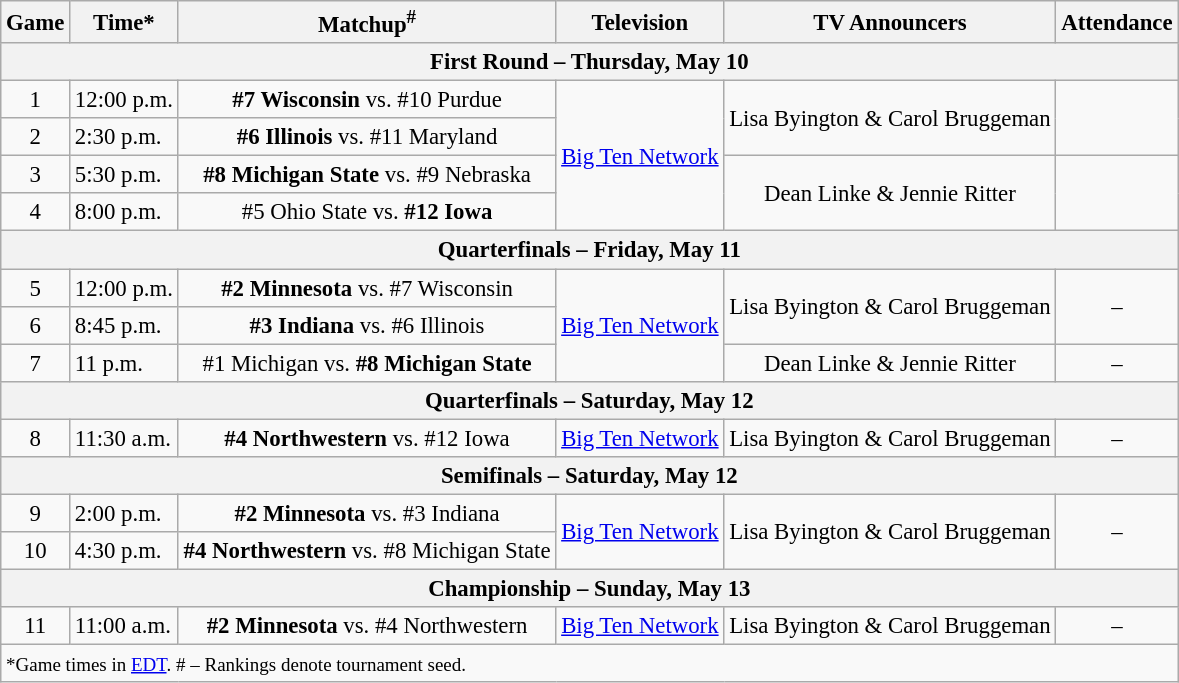<table class="wikitable" style="font-size: 95%">
<tr align="center">
<th>Game</th>
<th>Time*</th>
<th>Matchup<sup>#</sup></th>
<th>Television</th>
<th>TV Announcers</th>
<th>Attendance</th>
</tr>
<tr>
<th colspan=7>First Round – Thursday, May 10</th>
</tr>
<tr>
<td style="text-align:center;">1</td>
<td>12:00 p.m.</td>
<td style="text-align:center;"><strong>#7 Wisconsin</strong> vs. #10 Purdue</td>
<td rowspan=4 style="text-align:center;"><a href='#'>Big Ten Network</a></td>
<td rowspan=2 style="text-align:center;">Lisa Byington & Carol Bruggeman</td>
<td rowspan=2 style="text-align:center;"></td>
</tr>
<tr>
<td style="text-align:center;">2</td>
<td>2:30 p.m.</td>
<td style="text-align:center;"><strong>#6 Illinois</strong> vs. #11 Maryland</td>
</tr>
<tr>
<td style="text-align:center;">3</td>
<td>5:30 p.m.</td>
<td style="text-align:center;"><strong>#8 Michigan State</strong> vs. #9 Nebraska</td>
<td rowspan=2 style="text-align:center;">Dean Linke & Jennie Ritter</td>
<td rowspan=2 style="text-align:center;"></td>
</tr>
<tr>
<td style="text-align:center;">4</td>
<td>8:00 p.m.</td>
<td style="text-align:center;">#5 Ohio State vs. <strong>#12 Iowa</strong></td>
</tr>
<tr>
<th colspan=7>Quarterfinals – Friday, May 11</th>
</tr>
<tr>
<td style="text-align:center;">5</td>
<td>12:00 p.m.</td>
<td style="text-align:center;"><strong>#2 Minnesota</strong> vs. #7 Wisconsin</td>
<td rowspan=3 style="text-align:center;"><a href='#'>Big Ten Network</a></td>
<td rowspan=2 style="text-align:center;">Lisa Byington & Carol Bruggeman</td>
<td rowspan=2 style="text-align:center;">–</td>
</tr>
<tr>
<td style="text-align:center;">6</td>
<td>8:45 p.m.</td>
<td style="text-align:center;"><strong>#3 Indiana</strong> vs. #6 Illinois</td>
</tr>
<tr>
<td style="text-align:center;">7</td>
<td>11 p.m.</td>
<td style="text-align:center;">#1 Michigan vs. <strong>#8 Michigan State</strong></td>
<td style="text-align:center;">Dean Linke & Jennie Ritter</td>
<td style="text-align:center;">–</td>
</tr>
<tr>
<th colspan=7>Quarterfinals – Saturday, May 12</th>
</tr>
<tr>
<td style="text-align:center;">8</td>
<td>11:30 a.m.</td>
<td style="text-align:center;"><strong>#4 Northwestern</strong> vs. #12 Iowa</td>
<td style="text-align:center;"><a href='#'>Big Ten Network</a></td>
<td style="text-align:center;">Lisa Byington & Carol Bruggeman</td>
<td style="text-align:center;">–</td>
</tr>
<tr>
<th colspan=7>Semifinals – Saturday, May 12</th>
</tr>
<tr>
<td style="text-align:center;">9</td>
<td>2:00 p.m.</td>
<td style="text-align:center;"><strong>#2 Minnesota</strong> vs. #3 Indiana</td>
<td rowspan=2 style="text-align:center;"><a href='#'>Big Ten Network</a></td>
<td rowspan=2 style="text-align:center;">Lisa Byington & Carol Bruggeman</td>
<td rowspan=2 style="text-align:center;">–</td>
</tr>
<tr>
<td style="text-align:center;">10</td>
<td>4:30 p.m.</td>
<td style="text-align:center;"><strong>#4 Northwestern</strong> vs. #8 Michigan State</td>
</tr>
<tr>
<th colspan=7>Championship – Sunday, May 13</th>
</tr>
<tr>
<td style="text-align:center;">11</td>
<td>11:00 a.m.</td>
<td style="text-align:center;"><strong>#2 Minnesota</strong> vs. #4 Northwestern</td>
<td style="text-align:center;"><a href='#'>Big Ten Network</a></td>
<td style="text-align:center;">Lisa Byington & Carol Bruggeman</td>
<td style="text-align:center;">–</td>
</tr>
<tr>
<td colspan=7><small>*Game times in <a href='#'>EDT</a>. # – Rankings denote tournament seed.</small></td>
</tr>
</table>
